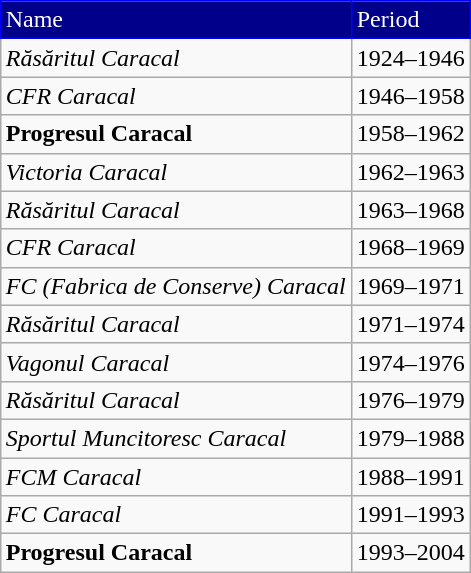<table class="wikitable" style="text-align: left" align="right">
<tr>
<td style="background:#00008b;color:#FFFFFF;border:1px solid #0000FF">Name</td>
<td style="background:#00008b;color:#FFFFFF;border:1px solid #0000FF">Period</td>
</tr>
<tr>
<td align=left><em>Răsăritul Caracal</em></td>
<td>1924–1946</td>
</tr>
<tr>
<td align=left><em>CFR Caracal</em></td>
<td>1946–1958</td>
</tr>
<tr>
<td align=left><strong>Progresul Caracal</strong></td>
<td>1958–1962</td>
</tr>
<tr>
<td align=left><em>Victoria Caracal</em></td>
<td>1962–1963</td>
</tr>
<tr>
<td align=left><em>Răsăritul Caracal</em></td>
<td>1963–1968</td>
</tr>
<tr>
<td align=left><em>CFR Caracal</em></td>
<td>1968–1969</td>
</tr>
<tr>
<td align=left><em>FC (Fabrica de Conserve) Caracal</em></td>
<td>1969–1971</td>
</tr>
<tr>
<td align=left><em>Răsăritul Caracal</em></td>
<td>1971–1974</td>
</tr>
<tr>
<td align=left><em>Vagonul Caracal</em></td>
<td>1974–1976</td>
</tr>
<tr>
<td align=left><em>Răsăritul Caracal</em></td>
<td>1976–1979</td>
</tr>
<tr>
<td align=left><em>Sportul Muncitoresc Caracal</em></td>
<td>1979–1988</td>
</tr>
<tr>
<td align=left><em>FCM Caracal</em></td>
<td>1988–1991</td>
</tr>
<tr>
<td align=left><em>FC Caracal</em></td>
<td>1991–1993</td>
</tr>
<tr>
<td align=left><strong>Progresul Caracal</strong></td>
<td>1993–2004</td>
</tr>
</table>
